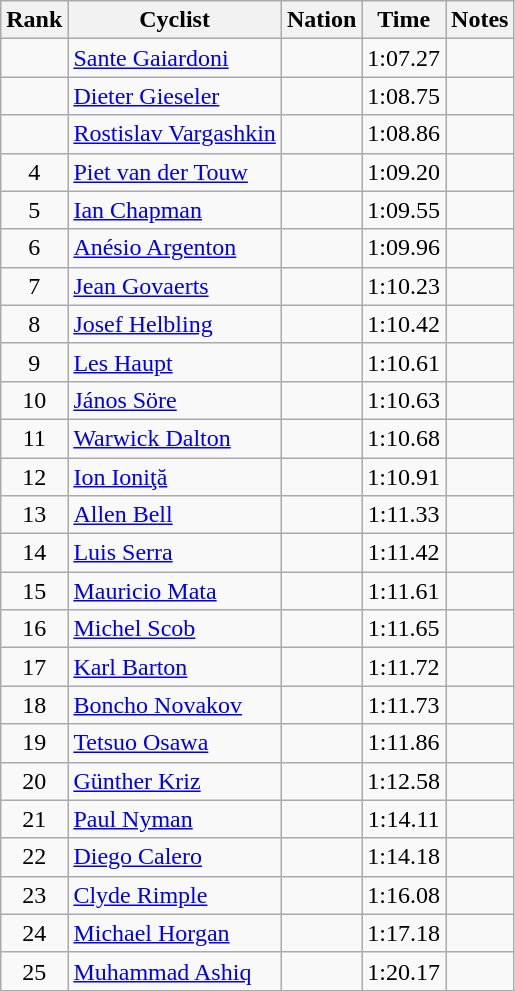<table class="wikitable sortable" style="text-align:center">
<tr>
<th>Rank</th>
<th>Cyclist</th>
<th>Nation</th>
<th>Time</th>
<th>Notes</th>
</tr>
<tr>
<td></td>
<td align=left><a href='#'>Sante Gaiardoni</a></td>
<td align=left></td>
<td>1:07.27</td>
<td></td>
</tr>
<tr>
<td></td>
<td align=left><a href='#'>Dieter Gieseler</a></td>
<td align=left></td>
<td>1:08.75</td>
<td></td>
</tr>
<tr>
<td></td>
<td align=left><a href='#'>Rostislav Vargashkin</a></td>
<td align=left></td>
<td>1:08.86</td>
<td></td>
</tr>
<tr>
<td>4</td>
<td align=left><a href='#'>Piet van der Touw</a></td>
<td align=left></td>
<td>1:09.20</td>
<td></td>
</tr>
<tr>
<td>5</td>
<td align=left><a href='#'>Ian Chapman</a></td>
<td align=left></td>
<td>1:09.55</td>
<td></td>
</tr>
<tr>
<td>6</td>
<td align=left><a href='#'>Anésio Argenton</a></td>
<td align=left></td>
<td>1:09.96</td>
<td></td>
</tr>
<tr>
<td>7</td>
<td align=left><a href='#'>Jean Govaerts</a></td>
<td align=left></td>
<td>1:10.23</td>
<td></td>
</tr>
<tr>
<td>8</td>
<td align=left><a href='#'>Josef Helbling</a></td>
<td align=left></td>
<td>1:10.42</td>
<td></td>
</tr>
<tr>
<td>9</td>
<td align=left><a href='#'>Les Haupt</a></td>
<td align=left></td>
<td>1:10.61</td>
<td></td>
</tr>
<tr>
<td>10</td>
<td align=left><a href='#'>János Söre</a></td>
<td align=left></td>
<td>1:10.63</td>
<td></td>
</tr>
<tr>
<td>11</td>
<td align=left><a href='#'>Warwick Dalton</a></td>
<td align=left></td>
<td>1:10.68</td>
<td></td>
</tr>
<tr>
<td>12</td>
<td align=left><a href='#'>Ion Ioniţă</a></td>
<td align=left></td>
<td>1:10.91</td>
<td></td>
</tr>
<tr>
<td>13</td>
<td align=left><a href='#'>Allen Bell</a></td>
<td align=left></td>
<td>1:11.33</td>
<td></td>
</tr>
<tr>
<td>14</td>
<td align=left><a href='#'>Luis Serra</a></td>
<td align=left></td>
<td>1:11.42</td>
<td></td>
</tr>
<tr>
<td>15</td>
<td align=left><a href='#'>Mauricio Mata</a></td>
<td align=left></td>
<td>1:11.61</td>
<td></td>
</tr>
<tr>
<td>16</td>
<td align=left><a href='#'>Michel Scob</a></td>
<td align=left></td>
<td>1:11.65</td>
<td></td>
</tr>
<tr>
<td>17</td>
<td align=left><a href='#'>Karl Barton</a></td>
<td align=left></td>
<td>1:11.72</td>
<td></td>
</tr>
<tr>
<td>18</td>
<td align=left><a href='#'>Boncho Novakov</a></td>
<td align=left></td>
<td>1:11.73</td>
<td></td>
</tr>
<tr>
<td>19</td>
<td align=left><a href='#'>Tetsuo Osawa</a></td>
<td align=left></td>
<td>1:11.86</td>
<td></td>
</tr>
<tr>
<td>20</td>
<td align=left><a href='#'>Günther Kriz</a></td>
<td align=left></td>
<td>1:12.58</td>
<td></td>
</tr>
<tr>
<td>21</td>
<td align=left><a href='#'>Paul Nyman</a></td>
<td align=left></td>
<td>1:14.11</td>
<td></td>
</tr>
<tr>
<td>22</td>
<td align=left><a href='#'>Diego Calero</a></td>
<td align=left></td>
<td>1:14.18</td>
<td></td>
</tr>
<tr>
<td>23</td>
<td align=left><a href='#'>Clyde Rimple</a></td>
<td align=left></td>
<td>1:16.08</td>
<td></td>
</tr>
<tr>
<td>24</td>
<td align=left><a href='#'>Michael Horgan</a></td>
<td align=left></td>
<td>1:17.18</td>
<td></td>
</tr>
<tr>
<td>25</td>
<td align=left><a href='#'>Muhammad Ashiq</a></td>
<td align=left></td>
<td>1:20.17</td>
<td></td>
</tr>
</table>
